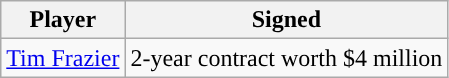<table class="wikitable sortable sortable">
<tr>
<th>Player</th>
<th>Signed</th>
</tr>
<tr style="text-align: center">
<td><a href='#'>Tim Frazier</a></td>
<td>2-year contract worth $4 million</td>
</tr>
</table>
